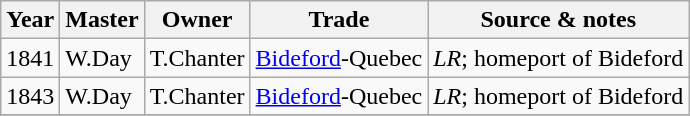<table class="wikitable">
<tr>
<th>Year</th>
<th>Master</th>
<th>Owner</th>
<th>Trade</th>
<th>Source & notes</th>
</tr>
<tr>
<td>1841</td>
<td>W.Day</td>
<td>T.Chanter</td>
<td><a href='#'>Bideford</a>-Quebec</td>
<td><em>LR</em>; homeport of Bideford</td>
</tr>
<tr>
<td>1843</td>
<td>W.Day</td>
<td>T.Chanter</td>
<td><a href='#'>Bideford</a>-Quebec</td>
<td><em>LR</em>; homeport of Bideford</td>
</tr>
<tr>
</tr>
</table>
